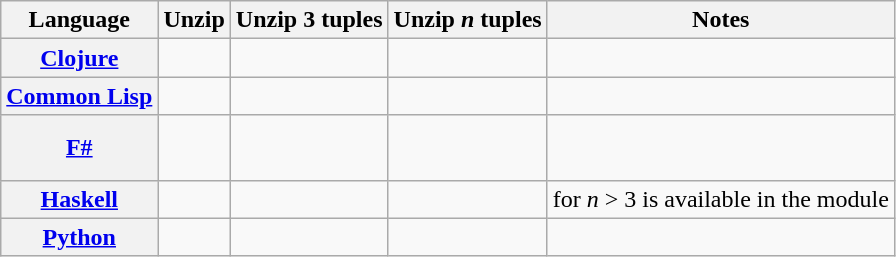<table class="wikitable">
<tr>
<th scope="col">Language</th>
<th scope="col">Unzip</th>
<th scope="col">Unzip 3 tuples</th>
<th scope="col">Unzip <em>n</em> tuples</th>
<th scope="col">Notes</th>
</tr>
<tr>
<th scope="row"><a href='#'>Clojure</a></th>
<td></td>
<td></td>
<td></td>
<td></td>
</tr>
<tr>
<th scope="row"><a href='#'>Common Lisp</a></th>
<td></td>
<td></td>
<td></td>
<td></td>
</tr>
<tr>
<th scope="row"><a href='#'>F#</a></th>
<td><br><br></td>
<td><br><br></td>
<td></td>
<td></td>
</tr>
<tr>
<th scope="row"><a href='#'>Haskell</a></th>
<td></td>
<td></td>
<td></td>
<td> for <em>n</em> > 3 is available in the module </td>
</tr>
<tr>
<th scope="row"><a href='#'>Python</a></th>
<td></td>
<td></td>
<td></td>
<td></td>
</tr>
</table>
